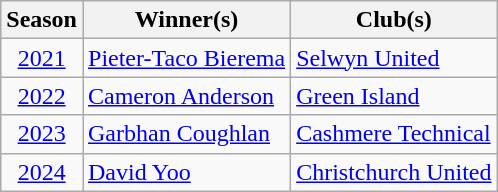<table class="wikitable" style="text-align:center;">
<tr>
<th>Season</th>
<th>Winner(s)</th>
<th>Club(s)</th>
</tr>
<tr>
<td><a href='#'>2021</a></td>
<td style="text-align:left;"> <a href='#'>Pieter-Taco Bierema</a></td>
<td style="text-align:left;"><a href='#'>Selwyn United</a></td>
</tr>
<tr>
<td><a href='#'>2022</a></td>
<td style="text-align:left;"> <a href='#'>Cameron Anderson</a></td>
<td style="text-align:left;"><a href='#'>Green Island</a></td>
</tr>
<tr>
<td><a href='#'>2023</a></td>
<td style="text-align:left;"> <a href='#'>Garbhan Coughlan</a></td>
<td style="text-align:left;"><a href='#'>Cashmere Technical</a></td>
</tr>
<tr>
<td><a href='#'>2024</a></td>
<td style="text-align:left;"> <a href='#'>David Yoo</a></td>
<td style="text-align:left;"><a href='#'>Christchurch United</a></td>
</tr>
</table>
